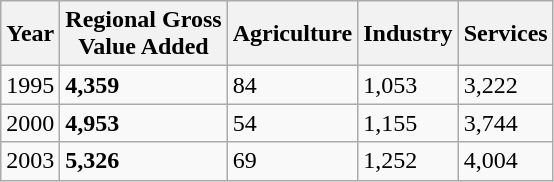<table class="wikitable">
<tr>
<th>Year</th>
<th>Regional Gross<br>Value Added</th>
<th>Agriculture</th>
<th>Industry</th>
<th>Services</th>
</tr>
<tr>
<td>1995</td>
<td><strong>4,359</strong></td>
<td>84</td>
<td>1,053</td>
<td>3,222</td>
</tr>
<tr>
<td>2000</td>
<td><strong>4,953</strong></td>
<td>54</td>
<td>1,155</td>
<td>3,744</td>
</tr>
<tr>
<td>2003</td>
<td><strong>5,326</strong></td>
<td>69</td>
<td>1,252</td>
<td>4,004</td>
</tr>
</table>
